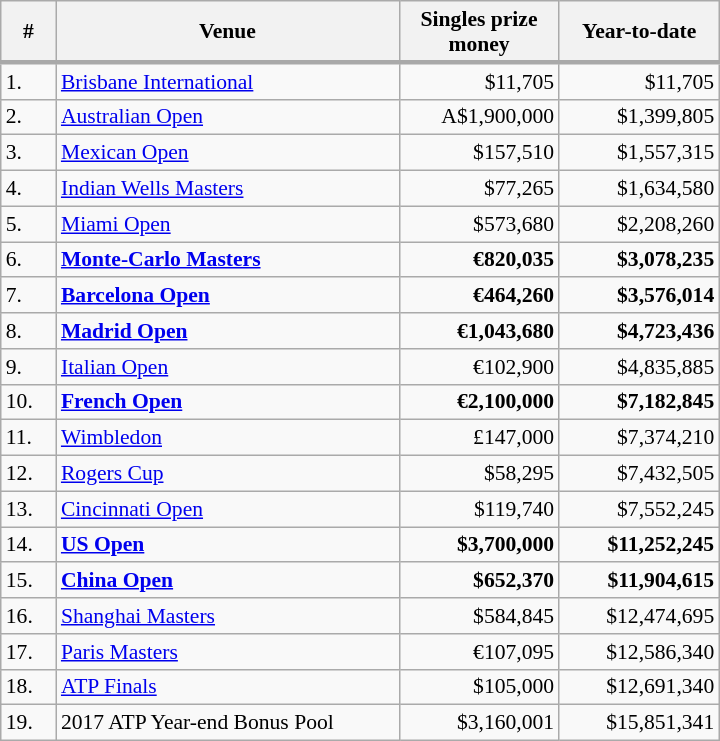<table class="wikitable" style="font-size:90%">
<tr>
<th style="width:30px;">#</th>
<th style="width:222px;">Venue</th>
<th style="width:100px;">Singles prize money</th>
<th style="width:100px;">Year-to-date</th>
</tr>
<tr style="text-align:center; border-bottom:3px solid darkgrey">
</tr>
<tr>
<td>1.</td>
<td><a href='#'>Brisbane International</a></td>
<td style="text-align:right;">$11,705</td>
<td style="text-align:right;">$11,705</td>
</tr>
<tr>
<td>2.</td>
<td><a href='#'>Australian Open</a></td>
<td style="text-align:right;">A$1,900,000</td>
<td style="text-align:right;">$1,399,805</td>
</tr>
<tr>
<td>3.</td>
<td><a href='#'>Mexican Open</a></td>
<td style="text-align:right;">$157,510</td>
<td style="text-align:right;">$1,557,315</td>
</tr>
<tr>
<td>4.</td>
<td><a href='#'>Indian Wells Masters</a></td>
<td style="text-align:right;">$77,265</td>
<td style="text-align:right;">$1,634,580</td>
</tr>
<tr>
<td>5.</td>
<td><a href='#'>Miami Open</a></td>
<td style="text-align:right;">$573,680</td>
<td style="text-align:right;">$2,208,260</td>
</tr>
<tr>
<td>6.</td>
<td><strong><a href='#'>Monte-Carlo Masters</a></strong></td>
<td style="text-align:right;"><strong>€820,035</strong></td>
<td style="text-align:right;"><strong>$3,078,235</strong></td>
</tr>
<tr>
<td>7.</td>
<td><strong><a href='#'>Barcelona Open</a></strong></td>
<td style="text-align:right;"><strong>€464,260</strong></td>
<td style="text-align:right;"><strong>$3,576,014</strong></td>
</tr>
<tr>
<td>8.</td>
<td><strong><a href='#'>Madrid Open</a></strong></td>
<td style="text-align:right;"><strong>€1,043,680</strong></td>
<td style="text-align:right;"><strong>$4,723,436</strong></td>
</tr>
<tr>
<td>9.</td>
<td><a href='#'>Italian Open</a></td>
<td style="text-align:right;">€102,900</td>
<td style="text-align:right;">$4,835,885</td>
</tr>
<tr>
<td>10.</td>
<td><strong><a href='#'>French Open</a></strong></td>
<td style="text-align:right;"><strong>€2,100,000</strong></td>
<td style="text-align:right;"><strong>$7,182,845</strong></td>
</tr>
<tr>
<td>11.</td>
<td><a href='#'>Wimbledon</a></td>
<td style="text-align:right;">£147,000</td>
<td style="text-align:right;">$7,374,210</td>
</tr>
<tr>
<td>12.</td>
<td><a href='#'>Rogers Cup</a></td>
<td style="text-align:right;">$58,295</td>
<td style="text-align:right;">$7,432,505</td>
</tr>
<tr>
<td>13.</td>
<td><a href='#'>Cincinnati Open</a></td>
<td style="text-align:right;">$119,740</td>
<td style="text-align:right;">$7,552,245</td>
</tr>
<tr>
<td>14.</td>
<td><strong><a href='#'>US Open</a></strong></td>
<td style="text-align:right;"><strong>$3,700,000</strong></td>
<td style="text-align:right;"><strong>$11,252,245</strong></td>
</tr>
<tr>
<td>15.</td>
<td><strong><a href='#'>China Open</a></strong></td>
<td style="text-align:right;"><strong>$652,370</strong></td>
<td style="text-align:right;"><strong>$11,904,615</strong></td>
</tr>
<tr>
<td>16.</td>
<td><a href='#'>Shanghai Masters</a></td>
<td style="text-align:right;">$584,845</td>
<td style="text-align:right;">$12,474,695</td>
</tr>
<tr>
<td>17.</td>
<td><a href='#'>Paris Masters</a></td>
<td style="text-align:right;">€107,095</td>
<td style="text-align:right;">$12,586,340</td>
</tr>
<tr>
<td>18.</td>
<td><a href='#'>ATP Finals</a></td>
<td style="text-align:right;">$105,000</td>
<td style="text-align:right;">$12,691,340</td>
</tr>
<tr>
<td>19.</td>
<td>2017 ATP Year-end Bonus Pool</td>
<td style="text-align:right;">$3,160,001</td>
<td style="text-align:right;">$15,851,341</td>
</tr>
</table>
